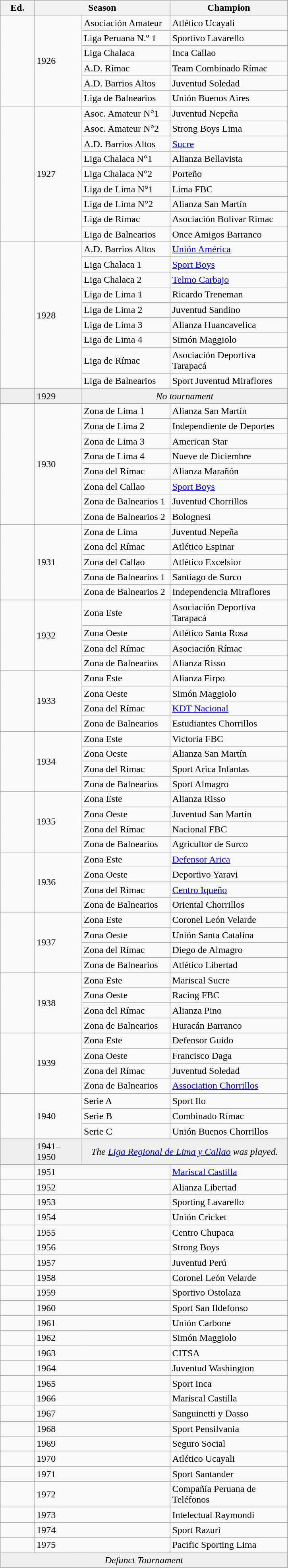<table class="wikitable sortable">
<tr>
<th width=px>Ed.</th>
<th width="220" colspan="2">Season</th>
<th width="190">Champion</th>
</tr>
<tr>
<td rowspan=6 width=50></td>
<td rowspan=6 width=50>1926</td>
<td width=100>Asociación Amateur</td>
<td>Atlético Ucayali</td>
</tr>
<tr>
<td>Liga Peruana N.º 1</td>
<td>Sportivo Lavarello</td>
</tr>
<tr>
<td>Liga Chalaca</td>
<td>Inca Callao</td>
</tr>
<tr>
<td>A.D. Rímac</td>
<td>Team Combinado Rímac</td>
</tr>
<tr>
<td>A.D. Barrios Altos</td>
<td>Juventud Soledad</td>
</tr>
<tr>
<td>Liga de Balnearios</td>
<td>Unión Buenos Aires</td>
</tr>
<tr>
<td rowspan=9 width=50></td>
<td rowspan=9 width=50>1927</td>
<td width=100>Asoc. Amateur N°1</td>
<td>Juventud Nepeña</td>
</tr>
<tr>
<td>Asoc. Amateur N°2</td>
<td>Strong Boys Lima</td>
</tr>
<tr>
<td>A.D. Barrios Altos</td>
<td><a href='#'>Sucre</a></td>
</tr>
<tr>
<td>Liga Chalaca N°1</td>
<td>Alianza Bellavista</td>
</tr>
<tr>
<td>Liga Chalaca N°2</td>
<td>Porteño</td>
</tr>
<tr>
<td>Liga de Lima N°1</td>
<td>Lima FBC</td>
</tr>
<tr>
<td>Liga de Lima N°2</td>
<td>Alianza San Martín</td>
</tr>
<tr>
<td>Liga de Rímac</td>
<td>Asociación Bolívar Rímac</td>
</tr>
<tr>
<td>Liga de Balnearios</td>
<td>Once Amigos Barranco</td>
</tr>
<tr>
<td rowspan=9 width=50></td>
<td rowspan=9 width=50>1928</td>
<td width=100>A.D. Barrios Altos</td>
<td><a href='#'>Unión América</a></td>
</tr>
<tr>
<td>Liga Chalaca 1</td>
<td><a href='#'>Sport Boys</a></td>
</tr>
<tr>
<td>Liga Chalaca 2</td>
<td><a href='#'>Telmo Carbajo</a></td>
</tr>
<tr>
<td>Liga de Lima 1</td>
<td>Ricardo Treneman</td>
</tr>
<tr>
<td>Liga de Lima 2</td>
<td>Juventud Sandino</td>
</tr>
<tr>
<td>Liga de Lima 3</td>
<td>Alianza Huancavelica</td>
</tr>
<tr>
<td>Liga de Lima 4</td>
<td>Simón Maggiolo</td>
</tr>
<tr>
<td>Liga de Rímac</td>
<td>Asociación Deportiva Tarapacá</td>
</tr>
<tr>
<td>Liga de Balnearios</td>
<td>Sport Juventud Miraflores</td>
</tr>
<tr>
</tr>
<tr bgcolor=#efefef>
<td></td>
<td>1929</td>
<td colspan=2 align=center><em>No tournament</em></td>
</tr>
<tr>
<td rowspan=8 width=50></td>
<td rowspan=8 width=50>1930</td>
<td width=100>Zona de Lima 1</td>
<td>Alianza San Martín</td>
</tr>
<tr>
<td>Zona de Lima 2</td>
<td>Independiente de Deportes</td>
</tr>
<tr>
<td>Zona de Lima 3</td>
<td>American Star</td>
</tr>
<tr>
<td>Zona de Lima 4</td>
<td>Nueve de Diciembre</td>
</tr>
<tr>
<td>Zona del Rímac</td>
<td>Alianza Marañón</td>
</tr>
<tr>
<td>Zona del Callao</td>
<td><a href='#'>Sport Boys</a></td>
</tr>
<tr>
<td>Zona de Balnearios 1</td>
<td>Juventud Chorrillos</td>
</tr>
<tr>
<td>Zona de Balnearios 2</td>
<td>Bolognesi</td>
</tr>
<tr>
<td rowspan=5 width=50></td>
<td rowspan=5 width=50>1931</td>
<td width=100>Zona de Lima</td>
<td>Juventud Nepeña</td>
</tr>
<tr>
<td>Zona del Rímac</td>
<td>Atlético Espinar</td>
</tr>
<tr>
<td>Zona del Callao</td>
<td>Atlético Excelsior</td>
</tr>
<tr>
<td>Zona de Balnearios 1</td>
<td>Santiago de Surco</td>
</tr>
<tr>
<td>Zona de Balnearios 2</td>
<td>Independencia Miraflores</td>
</tr>
<tr>
<td rowspan=4 width=50></td>
<td rowspan=4 width=50>1932</td>
<td width=100>Zona Este</td>
<td>Asociación Deportiva Tarapacá</td>
</tr>
<tr>
<td>Zona Oeste</td>
<td>Atlético Santa Rosa</td>
</tr>
<tr>
<td>Zona del Rímac</td>
<td>Asociación Rímac</td>
</tr>
<tr>
<td>Zona de Balnearios</td>
<td>Alianza Risso</td>
</tr>
<tr>
<td rowspan=4 width=50></td>
<td rowspan=4 width=50>1933</td>
<td width=100>Zona Este</td>
<td>Alianza Firpo</td>
</tr>
<tr>
<td>Zona Oeste</td>
<td>Simón Maggiolo</td>
</tr>
<tr>
<td>Zona del Rímac</td>
<td><a href='#'>KDT Nacional</a></td>
</tr>
<tr>
<td>Zona de Balnearios</td>
<td>Estudiantes Chorrillos</td>
</tr>
<tr>
<td rowspan=4 width=50></td>
<td rowspan=4 width=50>1934</td>
<td width=100>Zona Este</td>
<td>Victoria FBC</td>
</tr>
<tr>
<td>Zona Oeste</td>
<td>Alianza San Martín</td>
</tr>
<tr>
<td>Zona del Rímac</td>
<td>Sport Arica Infantas</td>
</tr>
<tr>
<td>Zona de Balnearios</td>
<td>Sport Almagro</td>
</tr>
<tr>
<td rowspan=4 width=50></td>
<td rowspan=4 width=50>1935</td>
<td width=100>Zona Este</td>
<td>Alianza Risso</td>
</tr>
<tr>
<td>Zona Oeste</td>
<td>Juventud San Martín</td>
</tr>
<tr>
<td>Zona del Rímac</td>
<td>Nacional FBC</td>
</tr>
<tr>
<td>Zona de Balnearios</td>
<td>Agricultor de Surco</td>
</tr>
<tr>
<td rowspan=4 width=50></td>
<td rowspan=4 width=50>1936</td>
<td width=100>Zona Este</td>
<td><a href='#'>Defensor Arica</a></td>
</tr>
<tr>
<td>Zona Oeste</td>
<td>Deportivo Yaravi</td>
</tr>
<tr>
<td>Zona del Rímac</td>
<td><a href='#'>Centro Iqueño</a></td>
</tr>
<tr>
<td>Zona de Balnearios</td>
<td>Oriental Chorrillos</td>
</tr>
<tr>
<td rowspan=4 width=50></td>
<td rowspan=4 width=50>1937</td>
<td width=100>Zona Este</td>
<td>Coronel León Velarde</td>
</tr>
<tr>
<td>Zona Oeste</td>
<td>Unión Santa Catalina</td>
</tr>
<tr>
<td>Zona del Rímac</td>
<td>Diego de Almagro</td>
</tr>
<tr>
<td>Zona de Balnearios</td>
<td>Atlético Libertad</td>
</tr>
<tr>
<td rowspan=4 width=50></td>
<td rowspan=4 width=50>1938</td>
<td width=100>Zona Este</td>
<td>Mariscal Sucre</td>
</tr>
<tr>
<td>Zona Oeste</td>
<td>Racing FBC</td>
</tr>
<tr>
<td>Zona del Rímac</td>
<td>Alianza Pino</td>
</tr>
<tr>
<td>Zona de Balnearios</td>
<td>Huracán Barranco</td>
</tr>
<tr>
<td rowspan=4 width=50></td>
<td rowspan=4 width=50>1939</td>
<td width=100>Zona Este</td>
<td>Defensor Guido</td>
</tr>
<tr>
<td>Zona Oeste</td>
<td>Francisco Daga</td>
</tr>
<tr>
<td>Zona del Rímac</td>
<td>Juventud Soledad</td>
</tr>
<tr>
<td>Zona de Balnearios</td>
<td><a href='#'>Association Chorrillos</a></td>
</tr>
<tr>
<td rowspan=3 width=50></td>
<td rowspan=3 width=50>1940</td>
<td width=100>Serie A</td>
<td>Sport Ilo</td>
</tr>
<tr>
<td>Serie B</td>
<td>Combinado Rímac</td>
</tr>
<tr>
<td>Serie C</td>
<td>Unión Buenos Chorrillos</td>
</tr>
<tr bgcolor=#efefef>
<td></td>
<td>1941–1950</td>
<td colspan=2 align=center><em>The <a href='#'>Liga Regional de Lima y Callao</a> was played.</em></td>
</tr>
<tr>
<td width=50></td>
<td colspan=2 width=50>1951</td>
<td><a href='#'>Mariscal Castilla</a></td>
</tr>
<tr>
<td width=50></td>
<td colspan=2 width=50>1952</td>
<td>Alianza Libertad</td>
</tr>
<tr>
<td width=50></td>
<td colspan=2 width=50>1953</td>
<td>Sporting Lavarello</td>
</tr>
<tr>
<td width=50></td>
<td colspan=2 width=50>1954</td>
<td>Unión Cricket</td>
</tr>
<tr>
<td width=50></td>
<td colspan=2 width=50>1955</td>
<td>Centro Chupaca</td>
</tr>
<tr>
<td width=50></td>
<td colspan=2 width=50>1956</td>
<td>Strong Boys</td>
</tr>
<tr>
<td width=50></td>
<td colspan=2 width=50>1957</td>
<td>Juventud Perú</td>
</tr>
<tr>
<td width=50></td>
<td colspan=2 width=50>1958</td>
<td>Coronel León Velarde</td>
</tr>
<tr>
<td width=50></td>
<td colspan=2 width=50>1959</td>
<td>Sportivo Ostolaza</td>
</tr>
<tr>
<td width=50></td>
<td colspan=2 width=50>1960</td>
<td>Sport San Ildefonso</td>
</tr>
<tr>
<td width=50></td>
<td colspan=2 width=50>1961</td>
<td>Unión Carbone</td>
</tr>
<tr>
<td width=50></td>
<td colspan=2 width=50>1962</td>
<td>Simón Maggiolo</td>
</tr>
<tr>
<td width=50></td>
<td colspan=2 width=50>1963</td>
<td>CITSA</td>
</tr>
<tr>
<td width=50></td>
<td colspan=2 width=50>1964</td>
<td>Juventud Washington</td>
</tr>
<tr>
<td width=50></td>
<td colspan=2 width=50>1965</td>
<td>Sport Inca</td>
</tr>
<tr>
<td width=50></td>
<td colspan=2 width=50>1966</td>
<td>Mariscal Castilla</td>
</tr>
<tr>
<td width=50></td>
<td colspan=2 width=50>1967</td>
<td>Sanguinetti y Dasso</td>
</tr>
<tr>
<td width=50></td>
<td colspan=2 width=50>1968</td>
<td>Sport Pensilvania</td>
</tr>
<tr>
<td width=50></td>
<td colspan=2 width=50>1969</td>
<td>Seguro Social</td>
</tr>
<tr>
<td width=50></td>
<td colspan=2 width=50>1970</td>
<td>Atlético Ucayali</td>
</tr>
<tr>
<td width=50></td>
<td colspan=2 width=50>1971</td>
<td>Sport Santander</td>
</tr>
<tr>
<td width=50></td>
<td colspan=2 width=50>1972</td>
<td>Compañía Peruana de Teléfonos</td>
</tr>
<tr>
<td width=50></td>
<td colspan=2 width=50>1973</td>
<td>Intelectual Raymondi</td>
</tr>
<tr>
<td width=50></td>
<td colspan=2 width=50>1974</td>
<td>Sport Razuri</td>
</tr>
<tr>
<td width=50></td>
<td colspan=2 width=50>1975</td>
<td>Pacific Sporting Lima</td>
</tr>
<tr>
</tr>
<tr bgcolor=#efefef>
<td colspan="4" style="text-align:center;"><em>Defunct Tournament</em></td>
</tr>
<tr>
</tr>
</table>
